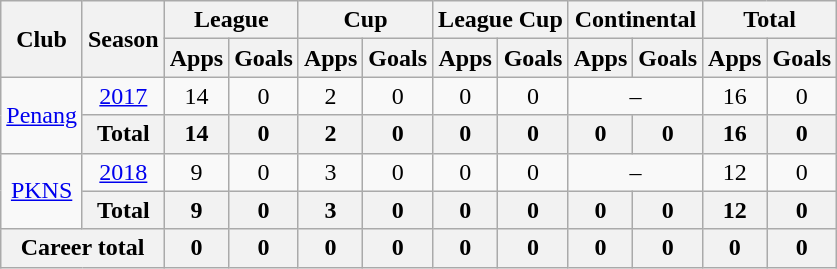<table class="wikitable" style="text-align: center;">
<tr>
<th rowspan="2">Club</th>
<th rowspan="2">Season</th>
<th colspan="2">League</th>
<th colspan="2">Cup</th>
<th colspan="2">League Cup</th>
<th colspan="2">Continental</th>
<th colspan="2">Total</th>
</tr>
<tr>
<th>Apps</th>
<th>Goals</th>
<th>Apps</th>
<th>Goals</th>
<th>Apps</th>
<th>Goals</th>
<th>Apps</th>
<th>Goals</th>
<th>Apps</th>
<th>Goals</th>
</tr>
<tr>
<td rowspan="2" valign="center"><a href='#'>Penang</a></td>
<td><a href='#'>2017</a></td>
<td>14</td>
<td>0</td>
<td>2</td>
<td>0</td>
<td>0</td>
<td>0</td>
<td colspan="2">–</td>
<td>16</td>
<td>0</td>
</tr>
<tr>
<th>Total</th>
<th>14</th>
<th>0</th>
<th>2</th>
<th>0</th>
<th>0</th>
<th>0</th>
<th>0</th>
<th>0</th>
<th>16</th>
<th>0</th>
</tr>
<tr>
<td rowspan="2" valign="center"><a href='#'>PKNS</a></td>
<td><a href='#'>2018</a></td>
<td>9</td>
<td>0</td>
<td>3</td>
<td>0</td>
<td>0</td>
<td>0</td>
<td colspan="2">–</td>
<td>12</td>
<td>0</td>
</tr>
<tr>
<th>Total</th>
<th>9</th>
<th>0</th>
<th>3</th>
<th>0</th>
<th>0</th>
<th>0</th>
<th>0</th>
<th>0</th>
<th>12</th>
<th>0</th>
</tr>
<tr>
<th colspan="2">Career total</th>
<th>0</th>
<th>0</th>
<th>0</th>
<th>0</th>
<th>0</th>
<th>0</th>
<th>0</th>
<th>0</th>
<th>0</th>
<th>0</th>
</tr>
</table>
